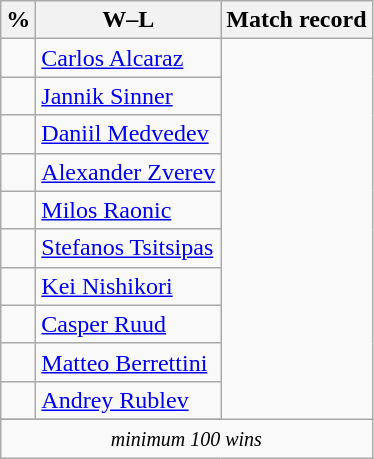<table class="wikitable" style="display: inline-table;">
<tr>
<th>%</th>
<th>W–L</th>
<th>Match record<br></th>
</tr>
<tr>
<td></td>
<td> <a href='#'>Carlos Alcaraz</a></td>
</tr>
<tr>
<td></td>
<td> <a href='#'>Jannik Sinner</a></td>
</tr>
<tr>
<td></td>
<td> <a href='#'>Daniil Medvedev</a></td>
</tr>
<tr>
<td></td>
<td> <a href='#'>Alexander Zverev</a></td>
</tr>
<tr>
<td></td>
<td> <a href='#'>Milos Raonic</a></td>
</tr>
<tr>
<td></td>
<td> <a href='#'>Stefanos Tsitsipas</a></td>
</tr>
<tr>
<td></td>
<td> <a href='#'>Kei Nishikori</a></td>
</tr>
<tr>
<td></td>
<td> <a href='#'>Casper Ruud</a></td>
</tr>
<tr>
<td></td>
<td> <a href='#'>Matteo Berrettini</a></td>
</tr>
<tr>
<td></td>
<td> <a href='#'>Andrey Rublev</a></td>
</tr>
<tr>
</tr>
<tr>
<td colspan=3 style="text-align:center;"><small><em>minimum 100 wins</em></small></td>
</tr>
</table>
